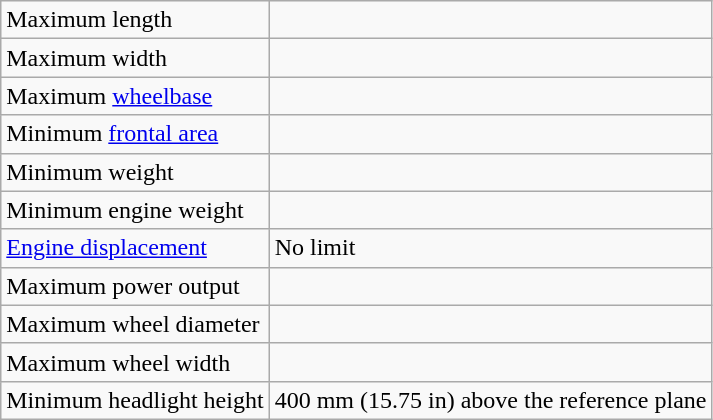<table class="wikitable">
<tr>
<td>Maximum length</td>
<td></td>
</tr>
<tr>
<td>Maximum width</td>
<td></td>
</tr>
<tr>
<td>Maximum <a href='#'>wheelbase</a></td>
<td></td>
</tr>
<tr>
<td>Minimum <a href='#'>frontal area</a></td>
<td></td>
</tr>
<tr>
<td>Minimum weight</td>
<td></td>
</tr>
<tr>
<td>Minimum engine weight</td>
<td></td>
</tr>
<tr>
<td><a href='#'>Engine displacement</a></td>
<td>No limit</td>
</tr>
<tr>
<td>Maximum power output</td>
<td></td>
</tr>
<tr>
<td>Maximum wheel diameter</td>
<td></td>
</tr>
<tr>
<td>Maximum wheel width</td>
<td></td>
</tr>
<tr>
<td>Minimum headlight height</td>
<td>400 mm (15.75 in) above the reference plane</td>
</tr>
</table>
